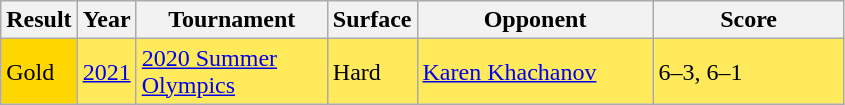<table class="sortable wikitable nowrap">
<tr>
<th>Result</th>
<th>Year</th>
<th width=120>Tournament</th>
<th>Surface</th>
<th width=150>Opponent</th>
<th width=120 class="unsortable">Score</th>
</tr>
<tr style="background:#ffea5c;">
<td bgcolor=gold>Gold</td>
<td><a href='#'>2021</a></td>
<td><a href='#'>2020 Summer Olympics</a></td>
<td>Hard</td>
<td> <a href='#'>Karen Khachanov</a></td>
<td>6–3, 6–1</td>
</tr>
</table>
